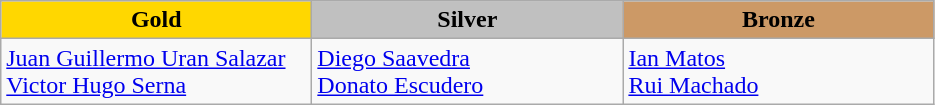<table class="wikitable" style="text-align:left">
<tr align="center">
<td width=200 bgcolor=gold><strong>Gold</strong></td>
<td width=200 bgcolor=silver><strong>Silver</strong></td>
<td width=200 bgcolor=CC9966><strong>Bronze</strong></td>
</tr>
<tr>
<td><a href='#'>Juan Guillermo Uran Salazar</a><br><a href='#'>Victor Hugo Serna</a><br><em></em></td>
<td><a href='#'>Diego Saavedra</a><br><a href='#'>Donato Escudero</a><br><em></em></td>
<td><a href='#'>Ian Matos</a><br><a href='#'>Rui Machado</a><br><em></em></td>
</tr>
</table>
